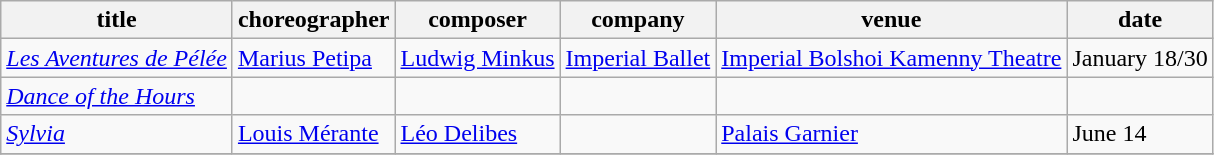<table class="wikitable sortable">
<tr>
<th>title</th>
<th>choreographer</th>
<th>composer</th>
<th>company</th>
<th>venue</th>
<th>date</th>
</tr>
<tr>
<td><em><a href='#'>Les Aventures de Pélée</a></em></td>
<td><a href='#'>Marius Petipa</a></td>
<td><a href='#'>Ludwig Minkus</a></td>
<td><a href='#'>Imperial Ballet</a></td>
<td><a href='#'>Imperial Bolshoi Kamenny Theatre</a></td>
<td>January 18/30</td>
</tr>
<tr>
<td><em><a href='#'>Dance of the Hours</a></em></td>
<td></td>
<td></td>
<td></td>
<td></td>
<td></td>
</tr>
<tr>
<td><em><a href='#'>Sylvia</a></em></td>
<td><a href='#'>Louis Mérante</a></td>
<td><a href='#'>Léo Delibes</a></td>
<td></td>
<td><a href='#'>Palais Garnier</a></td>
<td>June 14</td>
</tr>
<tr>
</tr>
</table>
